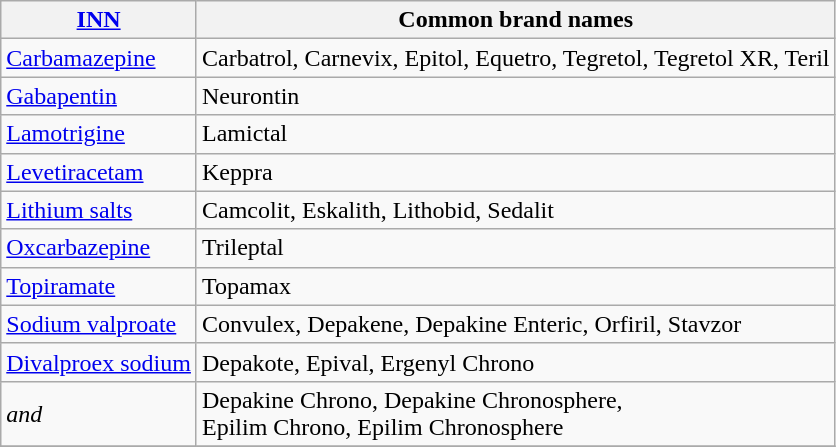<table class="wikitable">
<tr>
<th><a href='#'>INN</a></th>
<th>Common brand names</th>
</tr>
<tr>
<td><a href='#'>Carbamazepine</a></td>
<td>Carbatrol, Carnevix, Epitol, Equetro, Tegretol, Tegretol XR, Teril</td>
</tr>
<tr>
<td><a href='#'>Gabapentin</a></td>
<td>Neurontin</td>
</tr>
<tr>
<td><a href='#'>Lamotrigine</a></td>
<td>Lamictal</td>
</tr>
<tr>
<td><a href='#'>Levetiracetam</a></td>
<td>Keppra</td>
</tr>
<tr>
<td><a href='#'>Lithium salts</a></td>
<td>Camcolit, Eskalith, Lithobid, Sedalit</td>
</tr>
<tr>
<td><a href='#'>Oxcarbazepine</a></td>
<td>Trileptal</td>
</tr>
<tr>
<td><a href='#'>Topiramate</a></td>
<td>Topamax</td>
</tr>
<tr>
<td><a href='#'>Sodium valproate</a> </td>
<td>Convulex, Depakene, Depakine Enteric, Orfiril, Stavzor</td>
</tr>
<tr>
<td><a href='#'>Divalproex sodium</a> </td>
<td>Depakote, Epival, Ergenyl Chrono</td>
</tr>
<tr>
<td> <em>and</em> <br></td>
<td>Depakine Chrono, Depakine Chronosphere,<br>Epilim Chrono, Epilim Chronosphere</td>
</tr>
<tr>
</tr>
</table>
